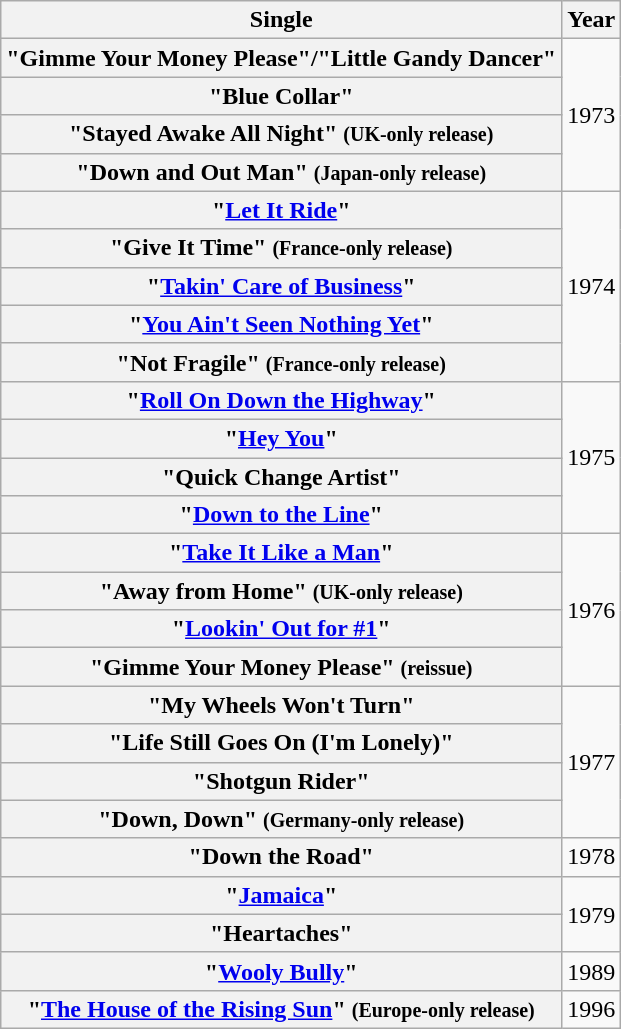<table class="wikitable">
<tr>
<th>Single</th>
<th>Year</th>
</tr>
<tr>
<th>"Gimme Your Money Please"/"Little Gandy Dancer"</th>
<td rowspan="4">1973</td>
</tr>
<tr>
<th>"Blue Collar"</th>
</tr>
<tr>
<th>"Stayed Awake All Night" <small>(UK-only release)</small></th>
</tr>
<tr>
<th>"Down and Out Man" <small>(Japan-only release)</small></th>
</tr>
<tr>
<th>"<a href='#'>Let It Ride</a>"</th>
<td rowspan="5">1974</td>
</tr>
<tr>
<th>"Give It Time" <small>(France-only release)</small></th>
</tr>
<tr>
<th>"<a href='#'>Takin' Care of Business</a>"</th>
</tr>
<tr>
<th>"<a href='#'>You Ain't Seen Nothing Yet</a>"</th>
</tr>
<tr>
<th>"Not Fragile" <small>(France-only release)</small></th>
</tr>
<tr>
<th>"<a href='#'>Roll On Down the Highway</a>"</th>
<td rowspan="4">1975</td>
</tr>
<tr>
<th>"<a href='#'>Hey You</a>"</th>
</tr>
<tr>
<th>"Quick Change Artist"</th>
</tr>
<tr>
<th>"<a href='#'>Down to the Line</a>"</th>
</tr>
<tr>
<th>"<a href='#'>Take It Like a Man</a>"</th>
<td rowspan="4">1976</td>
</tr>
<tr>
<th>"Away from Home" <small>(UK-only release)</small></th>
</tr>
<tr>
<th>"<a href='#'>Lookin' Out for #1</a>"</th>
</tr>
<tr>
<th>"Gimme Your Money Please" <small>(reissue)</small></th>
</tr>
<tr>
<th>"My Wheels Won't Turn"</th>
<td rowspan="4">1977</td>
</tr>
<tr>
<th>"Life Still Goes On (I'm Lonely)"</th>
</tr>
<tr>
<th>"Shotgun Rider"</th>
</tr>
<tr>
<th>"Down, Down" <small>(Germany-only release)</small></th>
</tr>
<tr>
<th>"Down the Road"</th>
<td>1978</td>
</tr>
<tr>
<th>"<a href='#'>Jamaica</a>"</th>
<td rowspan="2">1979</td>
</tr>
<tr>
<th>"Heartaches"</th>
</tr>
<tr>
<th>"<a href='#'>Wooly Bully</a>"</th>
<td rowspan="1">1989</td>
</tr>
<tr>
<th>"<a href='#'>The House of the Rising Sun</a>" <small>(Europe-only release)</small></th>
<td>1996</td>
</tr>
</table>
